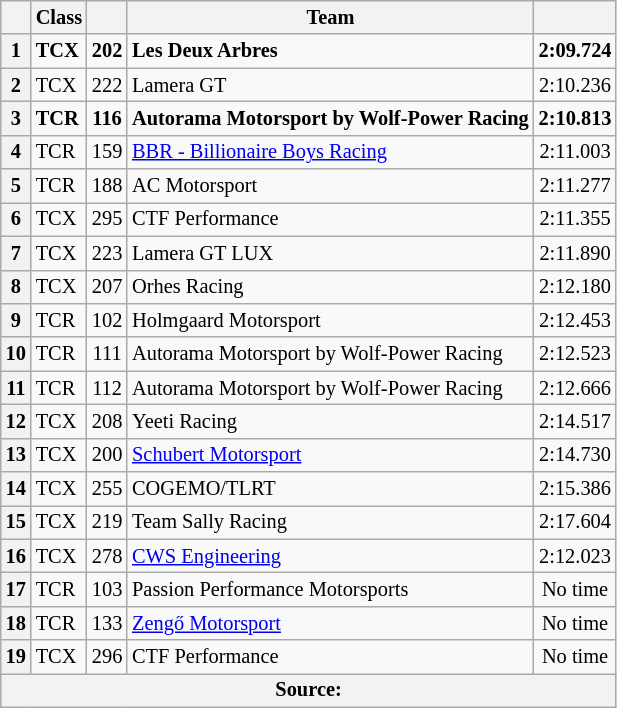<table class="wikitable sortable" style="font-size: 85%;">
<tr>
<th scope="col"></th>
<th scope="col">Class</th>
<th scope="col"></th>
<th scope="col">Team</th>
<th scope="col"></th>
</tr>
<tr style="font-weight:bold">
<th>1</th>
<td>TCX</td>
<td align="center">202</td>
<td> Les Deux Arbres</td>
<td align="center">2:09.724</td>
</tr>
<tr>
<th>2</th>
<td>TCX</td>
<td align="center">222</td>
<td> Lamera GT</td>
<td align="center">2:10.236</td>
</tr>
<tr style="font-weight:bold">
<th>3</th>
<td>TCR</td>
<td align="center">116</td>
<td> Autorama Motorsport by Wolf-Power Racing</td>
<td align="center">2:10.813</td>
</tr>
<tr>
<th>4</th>
<td>TCR</td>
<td align="center">159</td>
<td> <a href='#'>BBR - Billionaire Boys Racing</a></td>
<td align="center">2:11.003</td>
</tr>
<tr>
<th>5</th>
<td>TCR</td>
<td align="center">188</td>
<td> AC Motorsport</td>
<td align="center">2:11.277</td>
</tr>
<tr>
<th>6</th>
<td>TCX</td>
<td align="center">295</td>
<td> CTF Performance</td>
<td align="center">2:11.355</td>
</tr>
<tr>
<th>7</th>
<td>TCX</td>
<td align="center">223</td>
<td> Lamera GT LUX</td>
<td align="center">2:11.890</td>
</tr>
<tr>
<th>8</th>
<td>TCX</td>
<td align="center">207</td>
<td> Orhes Racing</td>
<td align="center">2:12.180</td>
</tr>
<tr>
<th>9</th>
<td>TCR</td>
<td align="center">102</td>
<td> Holmgaard Motorsport</td>
<td align="center">2:12.453</td>
</tr>
<tr>
<th>10</th>
<td>TCR</td>
<td align="center">111</td>
<td> Autorama Motorsport by Wolf-Power Racing</td>
<td align="center">2:12.523</td>
</tr>
<tr>
<th>11</th>
<td>TCR</td>
<td align="center">112</td>
<td> Autorama Motorsport by Wolf-Power Racing</td>
<td align="center">2:12.666</td>
</tr>
<tr>
<th>12</th>
<td>TCX</td>
<td align="center">208</td>
<td> Yeeti Racing</td>
<td align="center">2:14.517</td>
</tr>
<tr>
<th>13</th>
<td>TCX</td>
<td align="center">200</td>
<td> <a href='#'>Schubert Motorsport</a></td>
<td align="center">2:14.730</td>
</tr>
<tr>
<th>14</th>
<td>TCX</td>
<td align="center">255</td>
<td> COGEMO/TLRT</td>
<td align="center">2:15.386</td>
</tr>
<tr>
<th>15</th>
<td>TCX</td>
<td align="center">219</td>
<td> Team Sally Racing</td>
<td align="center">2:17.604</td>
</tr>
<tr>
<th>16</th>
<td>TCX</td>
<td align="center">278</td>
<td> <a href='#'>CWS Engineering</a></td>
<td align="center">2:12.023</td>
</tr>
<tr>
<th>17</th>
<td>TCR</td>
<td align="center">103</td>
<td> Passion Performance Motorsports</td>
<td align="center">No time</td>
</tr>
<tr>
<th>18</th>
<td>TCR</td>
<td align="center">133</td>
<td> <a href='#'>Zengő Motorsport</a></td>
<td align="center">No time</td>
</tr>
<tr>
<th>19</th>
<td>TCX</td>
<td align="center">296</td>
<td> CTF Performance</td>
<td align="center">No time</td>
</tr>
<tr>
<th colspan=5>Source:</th>
</tr>
</table>
